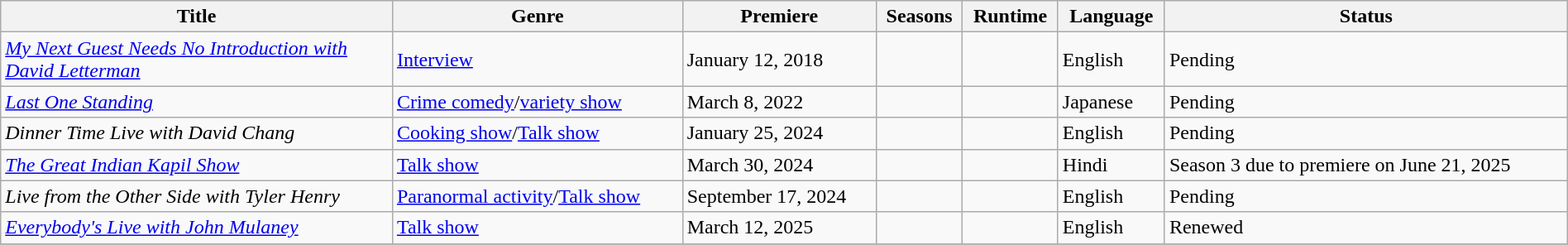<table class="wikitable sortable" style="width:100%;">
<tr>
<th scope="col" style="width:25%;">Title</th>
<th>Genre</th>
<th>Premiere</th>
<th>Seasons</th>
<th>Runtime</th>
<th>Language</th>
<th>Status</th>
</tr>
<tr>
<td><em><a href='#'>My Next Guest Needs No Introduction with David Letterman</a></em></td>
<td><a href='#'>Interview</a></td>
<td>January 12, 2018</td>
<td></td>
<td></td>
<td>English</td>
<td>Pending</td>
</tr>
<tr>
<td><em><a href='#'>Last One Standing</a></em></td>
<td><a href='#'>Crime comedy</a>/<a href='#'>variety show</a></td>
<td>March 8, 2022</td>
<td></td>
<td></td>
<td>Japanese</td>
<td>Pending</td>
</tr>
<tr>
<td><em>Dinner Time Live with David Chang</em></td>
<td><a href='#'>Cooking show</a>/<a href='#'>Talk show</a></td>
<td>January 25, 2024</td>
<td></td>
<td></td>
<td>English</td>
<td>Pending</td>
</tr>
<tr>
<td><em><a href='#'>The Great Indian Kapil Show</a></em></td>
<td><a href='#'>Talk show</a></td>
<td>March 30, 2024</td>
<td></td>
<td></td>
<td>Hindi</td>
<td>Season 3 due to premiere on June 21, 2025</td>
</tr>
<tr>
<td><em>Live from the Other Side with Tyler Henry</em></td>
<td><a href='#'>Paranormal activity</a>/<a href='#'>Talk show</a></td>
<td>September 17, 2024</td>
<td></td>
<td></td>
<td>English</td>
<td>Pending</td>
</tr>
<tr>
<td><em><a href='#'>Everybody's Live with John Mulaney</a></em></td>
<td><a href='#'>Talk show</a></td>
<td>March 12, 2025</td>
<td></td>
<td></td>
<td>English</td>
<td>Renewed</td>
</tr>
<tr>
</tr>
</table>
